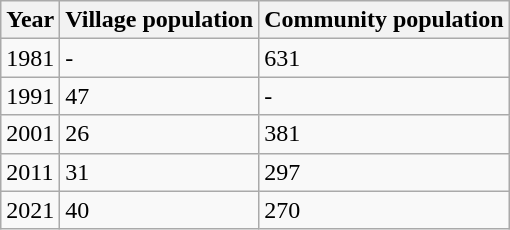<table class="wikitable">
<tr>
<th>Year</th>
<th>Village population</th>
<th>Community population</th>
</tr>
<tr>
<td>1981</td>
<td>-</td>
<td>631</td>
</tr>
<tr>
<td>1991</td>
<td>47</td>
<td>-</td>
</tr>
<tr>
<td>2001</td>
<td>26</td>
<td>381</td>
</tr>
<tr>
<td>2011</td>
<td>31</td>
<td>297</td>
</tr>
<tr>
<td>2021</td>
<td>40</td>
<td>270</td>
</tr>
</table>
